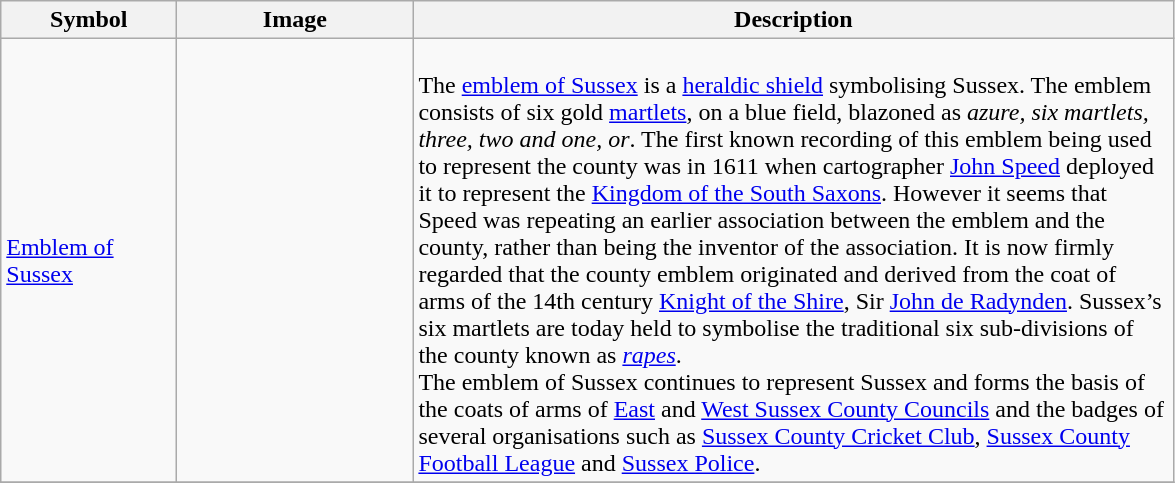<table class="wikitable">
<tr>
<th width="110">Symbol</th>
<th width="150">Image</th>
<th width="500">Description</th>
</tr>
<tr>
<td><a href='#'>Emblem of Sussex</a></td>
<td></td>
<td><br>The <a href='#'>emblem of Sussex</a> is a <a href='#'>heraldic shield</a> symbolising Sussex.  The emblem consists of six gold <a href='#'>martlets</a>, on a blue field, blazoned as <em>azure, six martlets, three, two and one, or</em>.  The first known recording of this emblem being used to represent the county was in 1611 when cartographer <a href='#'>John Speed</a> deployed it to represent the <a href='#'>Kingdom of the South Saxons</a>. However it seems that Speed was repeating an earlier association between the emblem and the county, rather than being the inventor of the association. It is now firmly regarded that the county emblem originated and derived from the coat of arms of the 14th century <a href='#'>Knight of the Shire</a>, Sir <a href='#'>John de Radynden</a>. Sussex’s six martlets are today held to symbolise the traditional six sub-divisions of the county known as <em><a href='#'>rapes</a></em>.<br>The emblem of Sussex continues to represent Sussex and forms the basis of the coats of arms of <a href='#'>East</a> and <a href='#'>West Sussex County Councils</a> and the badges of several organisations such as <a href='#'>Sussex County Cricket Club</a>, <a href='#'>Sussex County Football League</a> and <a href='#'>Sussex Police</a>.</td>
</tr>
<tr>
</tr>
</table>
